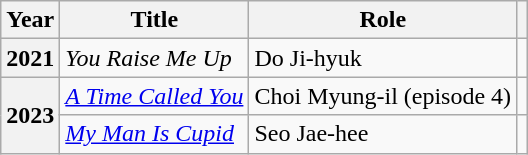<table class="wikitable sortable plainrowheaders">
<tr>
<th scope="col">Year</th>
<th scope="col">Title</th>
<th scope="col">Role</th>
<th scope="col" class="unsortable"></th>
</tr>
<tr>
<th scope="row">2021</th>
<td><em>You Raise Me Up</em></td>
<td>Do Ji-hyuk</td>
<td style="text-align:center"></td>
</tr>
<tr>
<th scope="row" rowspan="2">2023</th>
<td><em><a href='#'>A Time Called You</a></em></td>
<td>Choi Myung-il (episode 4)</td>
<td style="text-align:center"></td>
</tr>
<tr>
<td><em><a href='#'>My Man Is Cupid</a></em></td>
<td>Seo Jae-hee</td>
<td style="text-align:center"></td>
</tr>
</table>
